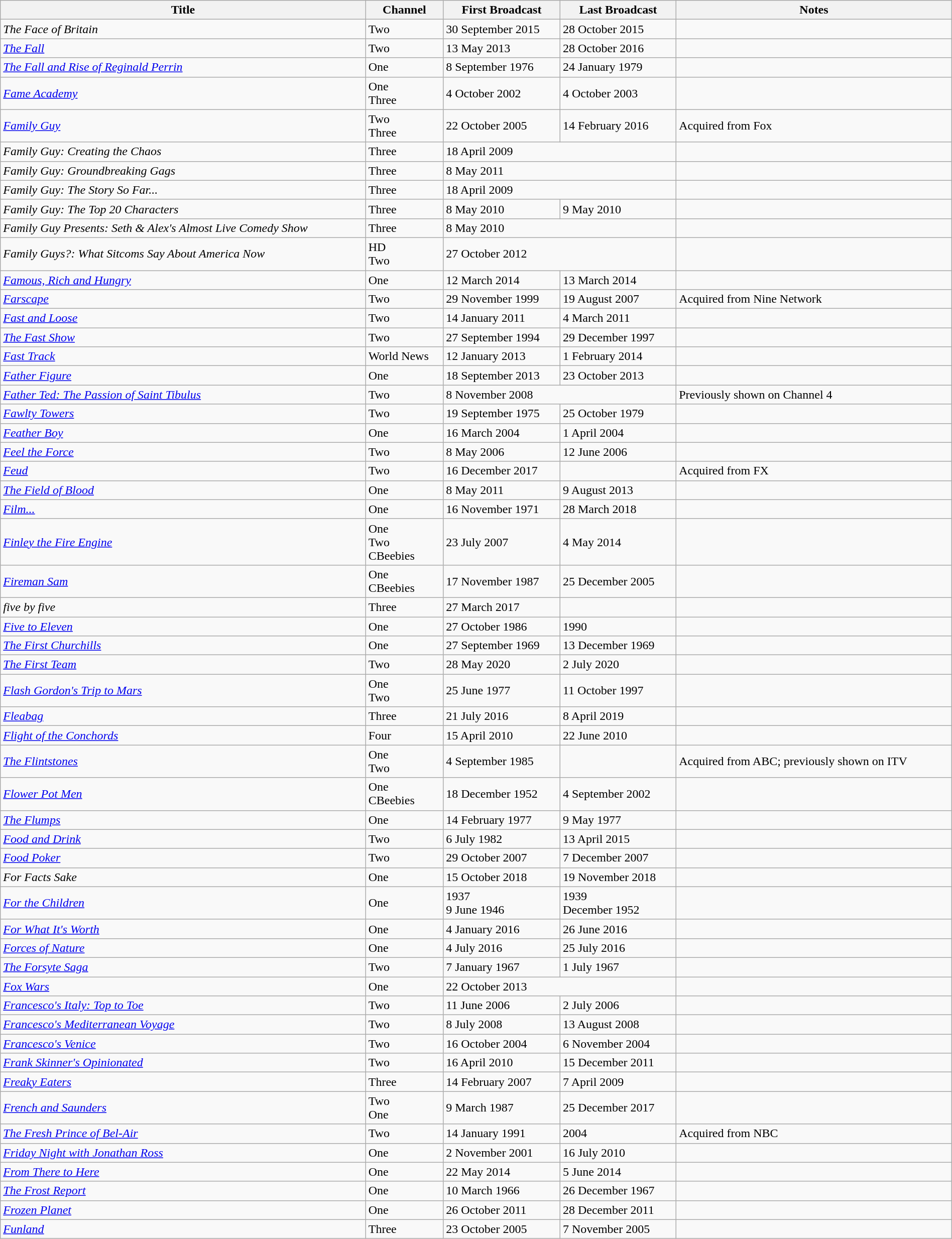<table class="wikitable plainrowheaders sortable" style="width:100%;">
<tr>
<th scope=col>Title</th>
<th scope=col>Channel</th>
<th scope=col>First Broadcast</th>
<th scope=col>Last Broadcast</th>
<th scope=col>Notes</th>
</tr>
<tr>
<td><em>The Face of Britain</em></td>
<td>Two</td>
<td>30 September 2015</td>
<td>28 October 2015</td>
<td></td>
</tr>
<tr>
<td><em><a href='#'>The Fall</a></em></td>
<td>Two</td>
<td>13 May 2013</td>
<td>28 October 2016</td>
<td></td>
</tr>
<tr>
<td><em><a href='#'>The Fall and Rise of Reginald Perrin</a></em></td>
<td>One</td>
<td>8 September 1976</td>
<td>24 January 1979</td>
<td></td>
</tr>
<tr>
<td><em><a href='#'>Fame Academy</a></em></td>
<td>One <br> Three</td>
<td>4 October 2002</td>
<td>4 October 2003</td>
<td></td>
</tr>
<tr>
<td><em><a href='#'>Family Guy</a></em></td>
<td>Two  <br> Three </td>
<td>22 October 2005</td>
<td>14 February 2016</td>
<td>Acquired from Fox</td>
</tr>
<tr>
<td><em>Family Guy: Creating the Chaos</em></td>
<td>Three</td>
<td colspan="2">18 April 2009</td>
<td></td>
</tr>
<tr>
<td><em>Family Guy: Groundbreaking Gags</em></td>
<td>Three</td>
<td colspan="2">8 May 2011</td>
<td></td>
</tr>
<tr>
<td><em>Family Guy: The Story So Far...</em></td>
<td>Three</td>
<td colspan="2">18 April 2009</td>
<td></td>
</tr>
<tr>
<td><em>Family Guy: The Top 20 Characters</em></td>
<td>Three</td>
<td>8 May 2010</td>
<td>9 May 2010</td>
<td></td>
</tr>
<tr>
<td><em>Family Guy Presents: Seth & Alex's Almost Live Comedy Show</em></td>
<td>Three</td>
<td colspan="2">8 May 2010</td>
<td></td>
</tr>
<tr>
<td><em>Family Guys?: What Sitcoms Say About America Now</em></td>
<td>HD <br> Two</td>
<td colspan="2">27 October 2012</td>
<td></td>
</tr>
<tr>
<td><em><a href='#'>Famous, Rich and Hungry</a></em></td>
<td>One</td>
<td>12 March 2014</td>
<td>13 March 2014</td>
<td></td>
</tr>
<tr>
<td><em><a href='#'>Farscape</a></em></td>
<td>Two</td>
<td>29 November 1999</td>
<td>19 August 2007</td>
<td>Acquired from Nine Network</td>
</tr>
<tr>
<td><em><a href='#'>Fast and Loose</a></em></td>
<td>Two</td>
<td>14 January 2011</td>
<td>4 March 2011</td>
<td></td>
</tr>
<tr>
<td><em><a href='#'>The Fast Show</a></em></td>
<td>Two</td>
<td>27 September 1994</td>
<td>29 December 1997</td>
<td></td>
</tr>
<tr>
<td><em><a href='#'>Fast Track</a></em></td>
<td>World News</td>
<td>12 January 2013</td>
<td>1 February 2014</td>
<td></td>
</tr>
<tr>
<td><em><a href='#'>Father Figure</a></em></td>
<td>One</td>
<td>18 September 2013</td>
<td>23 October 2013</td>
<td></td>
</tr>
<tr>
<td><em><a href='#'>Father Ted: The Passion of Saint Tibulus</a></em></td>
<td>Two</td>
<td colspan="2">8 November 2008</td>
<td>Previously shown on Channel 4</td>
</tr>
<tr>
<td><em><a href='#'>Fawlty Towers</a></em></td>
<td>Two</td>
<td>19 September 1975</td>
<td>25 October 1979</td>
<td></td>
</tr>
<tr>
<td><em><a href='#'>Feather Boy</a></em></td>
<td>One</td>
<td>16 March 2004</td>
<td>1 April 2004</td>
<td></td>
</tr>
<tr>
<td><em><a href='#'>Feel the Force</a></em></td>
<td>Two</td>
<td>8 May 2006</td>
<td>12 June 2006</td>
<td></td>
</tr>
<tr>
<td><em><a href='#'>Feud</a></em></td>
<td>Two</td>
<td>16 December 2017</td>
<td></td>
<td>Acquired from FX</td>
</tr>
<tr>
<td><em><a href='#'>The Field of Blood</a></em></td>
<td>One</td>
<td>8 May 2011</td>
<td>9 August 2013</td>
<td></td>
</tr>
<tr>
<td><em><a href='#'>Film...</a></em></td>
<td>One</td>
<td>16 November 1971</td>
<td>28 March 2018</td>
<td></td>
</tr>
<tr>
<td><em><a href='#'>Finley the Fire Engine</a></em></td>
<td>One <br> Two <br> CBeebies</td>
<td>23 July 2007</td>
<td>4 May 2014</td>
<td></td>
</tr>
<tr>
<td><em><a href='#'>Fireman Sam</a></em></td>
<td>One  <br> CBeebies </td>
<td>17 November 1987</td>
<td>25 December 2005</td>
<td></td>
</tr>
<tr>
<td><em>five by five</em></td>
<td>Three</td>
<td>27 March 2017</td>
<td></td>
<td></td>
</tr>
<tr>
<td><em><a href='#'>Five to Eleven</a></em></td>
<td>One</td>
<td>27 October 1986</td>
<td>1990</td>
<td></td>
</tr>
<tr>
<td><em><a href='#'>The First Churchills</a></em></td>
<td>One</td>
<td>27 September 1969</td>
<td>13 December 1969</td>
<td></td>
</tr>
<tr>
<td><em><a href='#'>The First Team</a></em></td>
<td>Two</td>
<td>28 May 2020</td>
<td>2 July 2020</td>
<td></td>
</tr>
<tr>
<td><em><a href='#'>Flash Gordon's Trip to Mars</a></em></td>
<td>One <br> Two</td>
<td>25 June 1977</td>
<td>11 October 1997</td>
<td></td>
</tr>
<tr>
<td><em><a href='#'>Fleabag</a></em></td>
<td>Three</td>
<td>21 July 2016</td>
<td>8 April 2019</td>
<td></td>
</tr>
<tr>
<td><em><a href='#'>Flight of the Conchords</a></em></td>
<td>Four</td>
<td>15 April 2010</td>
<td>22 June 2010</td>
<td></td>
</tr>
<tr>
<td><em><a href='#'>The Flintstones</a></em></td>
<td>One <br> Two</td>
<td>4 September 1985</td>
<td></td>
<td>Acquired from ABC; previously shown on ITV</td>
</tr>
<tr>
<td><em><a href='#'>Flower Pot Men</a></em></td>
<td>One <br> CBeebies</td>
<td>18 December 1952</td>
<td>4 September 2002</td>
<td></td>
</tr>
<tr>
<td><em><a href='#'>The Flumps</a></em></td>
<td>One</td>
<td>14 February 1977</td>
<td>9 May 1977</td>
<td></td>
</tr>
<tr>
<td><em><a href='#'>Food and Drink</a></em></td>
<td>Two</td>
<td>6 July 1982</td>
<td>13 April 2015</td>
<td></td>
</tr>
<tr>
<td><em><a href='#'>Food Poker</a></em></td>
<td>Two</td>
<td>29 October 2007</td>
<td>7 December 2007</td>
<td></td>
</tr>
<tr>
<td><em>For Facts Sake</em></td>
<td>One</td>
<td>15 October 2018</td>
<td>19 November 2018</td>
<td></td>
</tr>
<tr>
<td><em><a href='#'>For the Children</a></em></td>
<td>One</td>
<td>1937 <br> 9 June 1946</td>
<td>1939 <br> December 1952</td>
<td></td>
</tr>
<tr>
<td><em><a href='#'>For What It's Worth</a></em></td>
<td>One</td>
<td>4 January 2016</td>
<td>26 June 2016</td>
<td></td>
</tr>
<tr>
<td><em><a href='#'>Forces of Nature</a></em></td>
<td>One</td>
<td>4 July 2016</td>
<td>25 July 2016</td>
<td></td>
</tr>
<tr>
<td><em><a href='#'>The Forsyte Saga</a></em></td>
<td>Two</td>
<td>7 January 1967</td>
<td>1 July 1967</td>
<td></td>
</tr>
<tr>
<td><em><a href='#'>Fox Wars</a></em></td>
<td>One</td>
<td colspan="2">22 October 2013</td>
<td></td>
</tr>
<tr>
<td><em><a href='#'>Francesco's Italy: Top to Toe</a></em></td>
<td>Two</td>
<td>11 June 2006</td>
<td>2 July 2006</td>
<td></td>
</tr>
<tr>
<td><em><a href='#'>Francesco's Mediterranean Voyage</a></em></td>
<td>Two</td>
<td>8 July 2008</td>
<td>13 August 2008</td>
<td></td>
</tr>
<tr>
<td><em><a href='#'>Francesco's Venice</a></em></td>
<td>Two</td>
<td>16 October 2004</td>
<td>6 November 2004</td>
<td></td>
</tr>
<tr>
<td><em><a href='#'>Frank Skinner's Opinionated</a></em></td>
<td>Two</td>
<td>16 April 2010</td>
<td>15 December 2011</td>
<td></td>
</tr>
<tr>
<td><em><a href='#'>Freaky Eaters</a></em></td>
<td>Three</td>
<td>14 February 2007</td>
<td>7 April 2009</td>
<td></td>
</tr>
<tr>
<td><em><a href='#'>French and Saunders</a></em></td>
<td>Two  <br> One </td>
<td>9 March 1987</td>
<td>25 December 2017</td>
<td></td>
</tr>
<tr>
<td><em><a href='#'>The Fresh Prince of Bel-Air</a></em></td>
<td>Two</td>
<td>14 January 1991</td>
<td>2004</td>
<td>Acquired from NBC</td>
</tr>
<tr>
<td><em><a href='#'>Friday Night with Jonathan Ross</a></em></td>
<td>One</td>
<td>2 November 2001</td>
<td>16 July 2010</td>
<td></td>
</tr>
<tr>
<td><em><a href='#'>From There to Here</a></em></td>
<td>One</td>
<td>22 May 2014</td>
<td>5 June 2014</td>
<td></td>
</tr>
<tr>
<td><em><a href='#'>The Frost Report</a></em></td>
<td>One</td>
<td>10 March 1966</td>
<td>26 December 1967</td>
<td></td>
</tr>
<tr>
<td><em><a href='#'>Frozen Planet</a></em></td>
<td>One</td>
<td>26 October 2011</td>
<td>28 December 2011</td>
<td></td>
</tr>
<tr>
<td><em><a href='#'>Funland</a></em></td>
<td>Three</td>
<td>23 October 2005</td>
<td>7 November 2005</td>
<td></td>
</tr>
</table>
